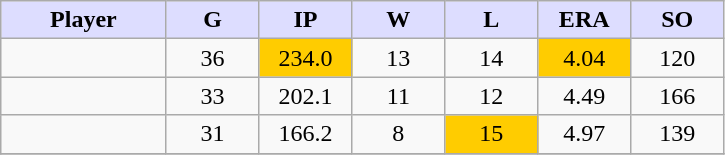<table class="wikitable sortable">
<tr>
<th style="background:#ddf; width:16%;">Player</th>
<th style="background:#ddf; width:9%;">G</th>
<th style="background:#ddf; width:9%;">IP</th>
<th style="background:#ddf; width:9%;">W</th>
<th style="background:#ddf; width:9%;">L</th>
<th style="background:#ddf; width:9%;">ERA</th>
<th style="background:#ddf; width:9%;">SO</th>
</tr>
<tr style="text-align:center;">
<td></td>
<td>36</td>
<td style="background:#fc0;">234.0</td>
<td>13</td>
<td>14</td>
<td style="background:#fc0;">4.04</td>
<td>120</td>
</tr>
<tr style="text-align:center;">
<td></td>
<td>33</td>
<td>202.1</td>
<td>11</td>
<td>12</td>
<td>4.49</td>
<td>166</td>
</tr>
<tr style="text-align:center;">
<td></td>
<td>31</td>
<td>166.2</td>
<td>8</td>
<td style="background:#fc0;">15</td>
<td>4.97</td>
<td>139</td>
</tr>
<tr style="text-align:center;">
</tr>
</table>
